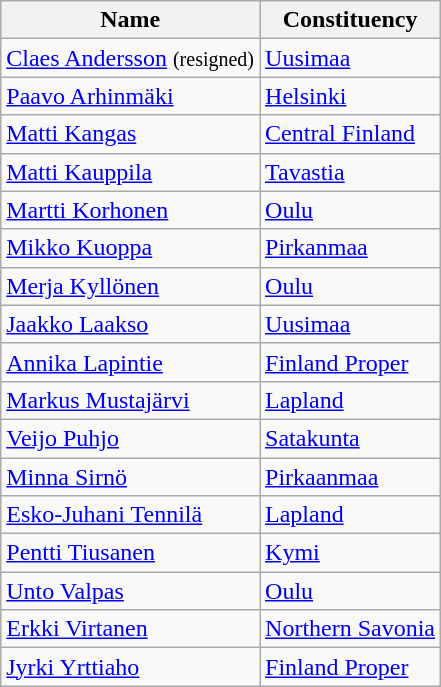<table class="wikitable">
<tr>
<th>Name</th>
<th>Constituency</th>
</tr>
<tr>
<td><a href='#'>Claes Andersson</a> <small>(resigned)</small></td>
<td><a href='#'>Uusimaa</a></td>
</tr>
<tr>
<td><a href='#'>Paavo Arhinmäki</a></td>
<td><a href='#'>Helsinki</a></td>
</tr>
<tr>
<td><a href='#'>Matti Kangas</a></td>
<td><a href='#'>Central Finland</a></td>
</tr>
<tr>
<td><a href='#'>Matti Kauppila</a></td>
<td><a href='#'>Tavastia</a></td>
</tr>
<tr>
<td><a href='#'>Martti Korhonen</a></td>
<td><a href='#'>Oulu</a></td>
</tr>
<tr>
<td><a href='#'>Mikko Kuoppa</a></td>
<td><a href='#'>Pirkanmaa</a></td>
</tr>
<tr>
<td><a href='#'>Merja Kyllönen</a></td>
<td><a href='#'>Oulu</a></td>
</tr>
<tr>
<td><a href='#'>Jaakko Laakso</a></td>
<td><a href='#'>Uusimaa</a></td>
</tr>
<tr>
<td><a href='#'>Annika Lapintie</a></td>
<td><a href='#'>Finland Proper</a></td>
</tr>
<tr>
<td><a href='#'>Markus Mustajärvi</a></td>
<td><a href='#'>Lapland</a></td>
</tr>
<tr>
<td><a href='#'>Veijo Puhjo</a></td>
<td><a href='#'>Satakunta</a></td>
</tr>
<tr>
<td><a href='#'>Minna Sirnö</a></td>
<td><a href='#'>Pirkaanmaa</a></td>
</tr>
<tr>
<td><a href='#'>Esko-Juhani Tennilä</a></td>
<td><a href='#'>Lapland</a></td>
</tr>
<tr>
<td><a href='#'>Pentti Tiusanen</a></td>
<td><a href='#'>Kymi</a></td>
</tr>
<tr>
<td><a href='#'>Unto Valpas</a></td>
<td><a href='#'>Oulu</a></td>
</tr>
<tr>
<td><a href='#'>Erkki Virtanen</a></td>
<td><a href='#'>Northern Savonia</a></td>
</tr>
<tr>
<td><a href='#'>Jyrki Yrttiaho</a></td>
<td><a href='#'>Finland Proper</a></td>
</tr>
</table>
